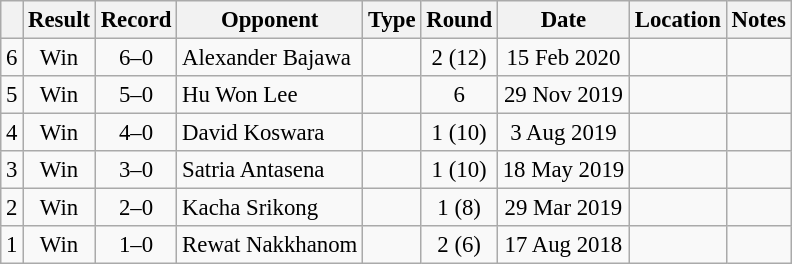<table class="wikitable" style="text-align:center; font-size:95%">
<tr>
<th></th>
<th>Result</th>
<th>Record</th>
<th>Opponent</th>
<th>Type</th>
<th>Round</th>
<th>Date</th>
<th>Location</th>
<th>Notes</th>
</tr>
<tr>
<td>6</td>
<td>Win</td>
<td>6–0</td>
<td style="text-align:left;"> Alexander Bajawa</td>
<td></td>
<td>2 (12)</td>
<td>15 Feb 2020</td>
<td style="text-align:left;"> </td>
<td style="text-align:left;"></td>
</tr>
<tr>
<td>5</td>
<td>Win</td>
<td>5–0</td>
<td style="text-align:left;"> Hu Won Lee</td>
<td></td>
<td>6</td>
<td>29 Nov 2019</td>
<td style="text-align:left;"> </td>
<td></td>
</tr>
<tr>
<td>4</td>
<td>Win</td>
<td>4–0</td>
<td style="text-align:left;"> David Koswara</td>
<td></td>
<td>1 (10)</td>
<td>3 Aug 2019</td>
<td style="text-align:left;"> </td>
<td style="text-align:left;"></td>
</tr>
<tr>
<td>3</td>
<td>Win</td>
<td>3–0</td>
<td style="text-align:left;"> Satria Antasena</td>
<td></td>
<td>1 (10)</td>
<td>18 May 2019</td>
<td style="text-align:left;"> </td>
<td style="text-align:left;"></td>
</tr>
<tr>
<td>2</td>
<td>Win</td>
<td>2–0</td>
<td style="text-align:left;"> Kacha Srikong</td>
<td></td>
<td>1 (8)</td>
<td>29 Mar 2019</td>
<td style="text-align:left;"> </td>
<td style="text-align:left;"></td>
</tr>
<tr>
<td>1</td>
<td>Win</td>
<td>1–0</td>
<td style="text-align:left;"> Rewat Nakkhanom</td>
<td></td>
<td>2 (6)</td>
<td>17 Aug 2018</td>
<td style="text-align:left;"> </td>
<td style="text-align:left;"></td>
</tr>
</table>
